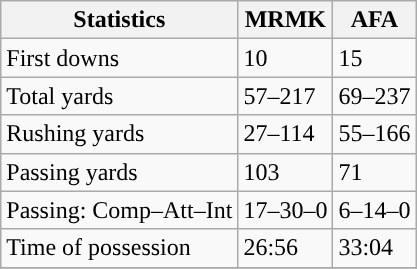<table class="wikitable" style="float: left;">
<tr>
<th>Statistics</th>
<th>MRMK</th>
<th>AFA</th>
</tr>
<tr>
<td>First downs</td>
<td>10</td>
<td>15</td>
</tr>
<tr>
<td>Total yards</td>
<td>57–217</td>
<td>69–237</td>
</tr>
<tr>
<td>Rushing yards</td>
<td>27–114</td>
<td>55–166</td>
</tr>
<tr>
<td>Passing yards</td>
<td>103</td>
<td>71</td>
</tr>
<tr>
<td>Passing: Comp–Att–Int</td>
<td>17–30–0</td>
<td>6–14–0</td>
</tr>
<tr>
<td>Time of possession</td>
<td>26:56</td>
<td>33:04</td>
</tr>
<tr>
</tr>
</table>
